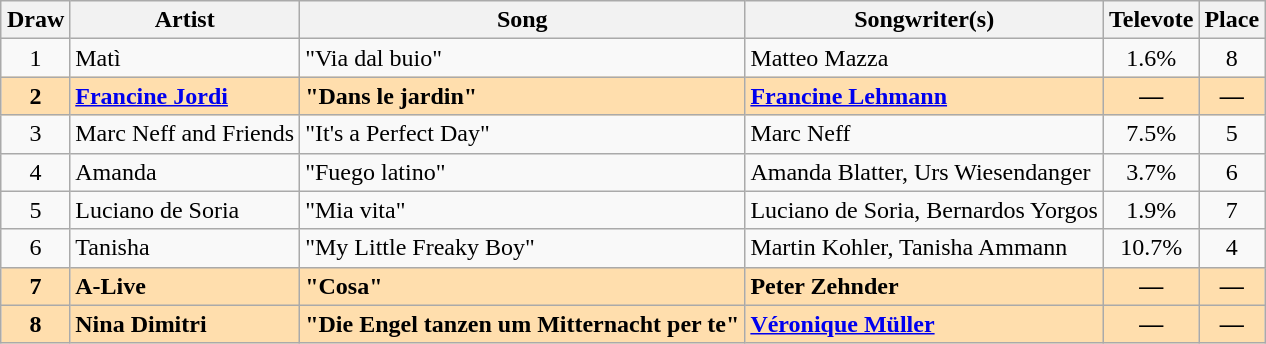<table class="sortable wikitable" style="margin: 1em auto 1em auto; text-align:center">
<tr>
<th>Draw</th>
<th>Artist</th>
<th>Song</th>
<th class="unsortable">Songwriter(s)</th>
<th>Televote</th>
<th>Place</th>
</tr>
<tr>
<td>1</td>
<td align="left">Matì</td>
<td align="left">"Via dal buio"</td>
<td align="left">Matteo Mazza</td>
<td>1.6%</td>
<td>8</td>
</tr>
<tr style="font-weight:bold;background:navajowhite;">
<td>2</td>
<td align="left"><a href='#'>Francine Jordi</a></td>
<td align="left">"Dans le jardin"</td>
<td align="left"><a href='#'>Francine Lehmann</a></td>
<td data-sort-value="11">—</td>
<td data-sort-value="1">—</td>
</tr>
<tr>
<td>3</td>
<td align="left">Marc Neff and Friends</td>
<td align="left">"It's a Perfect Day"</td>
<td align="left">Marc Neff</td>
<td>7.5%</td>
<td>5</td>
</tr>
<tr>
<td>4</td>
<td align="left">Amanda</td>
<td align="left">"Fuego latino"</td>
<td align="left">Amanda Blatter, Urs Wiesendanger</td>
<td>3.7%</td>
<td>6</td>
</tr>
<tr>
<td>5</td>
<td align="left">Luciano de Soria</td>
<td align="left">"Mia vita"</td>
<td align="left">Luciano de Soria, Bernardos Yorgos</td>
<td>1.9%</td>
<td>7</td>
</tr>
<tr>
<td>6</td>
<td align="left">Tanisha</td>
<td align="left">"My Little Freaky Boy"</td>
<td align="left">Martin Kohler, Tanisha Ammann</td>
<td>10.7%</td>
<td>4</td>
</tr>
<tr style="font-weight:bold;background:navajowhite;">
<td>7</td>
<td align="left">A-Live</td>
<td align="left">"Cosa"</td>
<td align="left">Peter Zehnder</td>
<td data-sort-value="11">—</td>
<td data-sort-value="1">—</td>
</tr>
<tr style="font-weight:bold;background:navajowhite;">
<td>8</td>
<td align="left">Nina Dimitri</td>
<td align="left">"Die Engel tanzen um Mitternacht per te"</td>
<td align="left"><a href='#'>Véronique Müller</a></td>
<td data-sort-value="11">—</td>
<td data-sort-value="1">—</td>
</tr>
</table>
